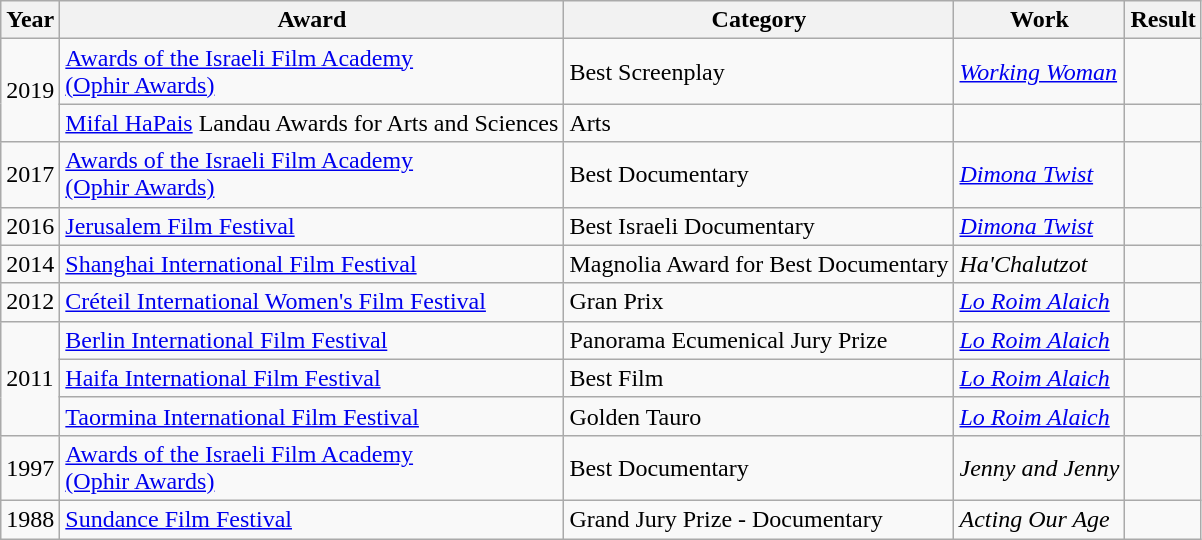<table class="wikitable">
<tr>
<th>Year</th>
<th>Award</th>
<th>Category</th>
<th>Work</th>
<th>Result</th>
</tr>
<tr>
<td rowspan="2">2019</td>
<td><a href='#'>Awards of the Israeli Film Academy</a><br><a href='#'>(Ophir Awards)</a></td>
<td>Best Screenplay</td>
<td><a href='#'><em>Working Woman</em></a></td>
<td></td>
</tr>
<tr>
<td><a href='#'>Mifal HaPais</a> Landau Awards for Arts and Sciences</td>
<td>Arts</td>
<td></td>
<td></td>
</tr>
<tr>
<td>2017</td>
<td><a href='#'>Awards of the Israeli Film Academy</a><br><a href='#'>(Ophir Awards)</a></td>
<td>Best Documentary</td>
<td><em><a href='#'>Dimona Twist</a></em></td>
<td></td>
</tr>
<tr>
<td>2016</td>
<td><a href='#'>Jerusalem Film Festival</a></td>
<td>Best Israeli Documentary</td>
<td><em><a href='#'>Dimona Twist</a></em></td>
<td></td>
</tr>
<tr>
<td>2014</td>
<td><a href='#'>Shanghai International Film Festival</a></td>
<td>Magnolia Award for Best Documentary</td>
<td><em>Ha'Chalutzot</em></td>
<td></td>
</tr>
<tr>
<td>2012</td>
<td><a href='#'>Créteil International Women's Film Festival</a></td>
<td>Gran Prix</td>
<td><em><a href='#'>Lo Roim Alaich</a></em></td>
<td></td>
</tr>
<tr>
<td rowspan="3">2011</td>
<td><a href='#'>Berlin International Film Festival</a></td>
<td>Panorama Ecumenical Jury Prize</td>
<td><em><a href='#'>Lo Roim Alaich</a></em></td>
<td></td>
</tr>
<tr>
<td><a href='#'>Haifa International Film Festival</a></td>
<td>Best Film</td>
<td><em><a href='#'>Lo Roim Alaich</a></em></td>
<td></td>
</tr>
<tr>
<td><a href='#'>Taormina International Film Festival</a></td>
<td>Golden Tauro</td>
<td><em><a href='#'>Lo Roim Alaich</a></em></td>
<td></td>
</tr>
<tr>
<td>1997</td>
<td><a href='#'>Awards of the Israeli Film Academy</a><br><a href='#'>(Ophir Awards)</a></td>
<td>Best Documentary</td>
<td><em>Jenny and Jenny</em></td>
<td></td>
</tr>
<tr>
<td>1988</td>
<td><a href='#'>Sundance Film Festival</a></td>
<td>Grand Jury Prize - Documentary</td>
<td><em>Acting Our Age</em></td>
<td></td>
</tr>
</table>
